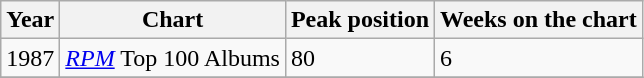<table class="wikitable">
<tr>
<th align="left">Year</th>
<th align="left">Chart</th>
<th align="left">Peak position</th>
<th align="left">Weeks on the chart</th>
</tr>
<tr>
<td align="left">1987</td>
<td align="left"><em><a href='#'>RPM</a></em> Top 100 Albums</td>
<td align="left">80</td>
<td align="left">6</td>
</tr>
<tr>
</tr>
</table>
